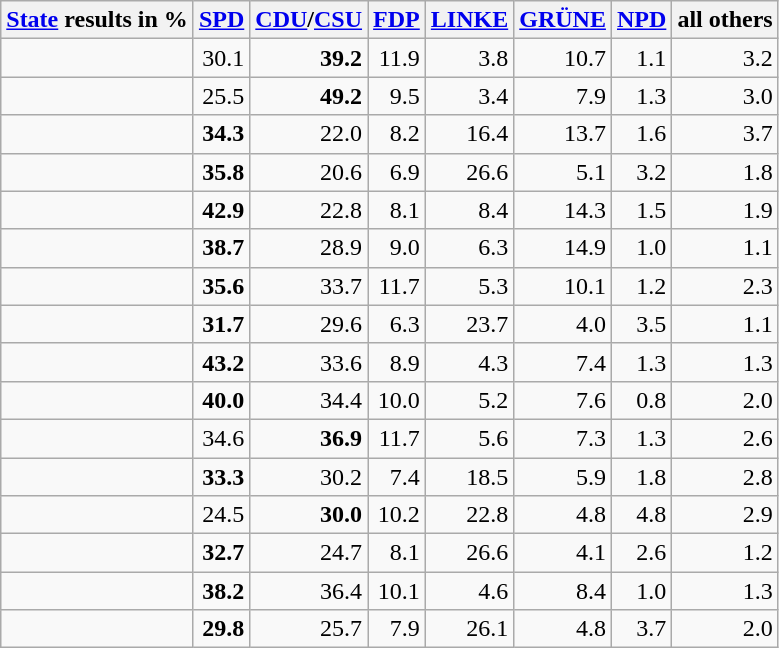<table class="wikitable sortable" style="text-align: right;">
<tr>
<th><a href='#'>State</a> results in %</th>
<th><a href='#'>SPD</a></th>
<th><a href='#'>CDU</a>/<a href='#'>CSU</a></th>
<th><a href='#'>FDP</a></th>
<th><a href='#'>LINKE</a></th>
<th><a href='#'>GRÜNE</a></th>
<th><a href='#'>NPD</a></th>
<th>all others</th>
</tr>
<tr>
<td style="text-align: left;"></td>
<td>30.1</td>
<td><strong>39.2</strong></td>
<td>11.9</td>
<td>3.8</td>
<td>10.7</td>
<td>1.1</td>
<td>3.2</td>
</tr>
<tr>
<td style="text-align: left;"></td>
<td>25.5</td>
<td><strong>49.2</strong></td>
<td>9.5</td>
<td>3.4</td>
<td>7.9</td>
<td>1.3</td>
<td>3.0</td>
</tr>
<tr>
<td style="text-align: left;"></td>
<td><strong>34.3</strong></td>
<td>22.0</td>
<td>8.2</td>
<td>16.4</td>
<td>13.7</td>
<td>1.6</td>
<td>3.7</td>
</tr>
<tr>
<td style="text-align: left;"></td>
<td><strong>35.8</strong></td>
<td>20.6</td>
<td>6.9</td>
<td>26.6</td>
<td>5.1</td>
<td>3.2</td>
<td>1.8</td>
</tr>
<tr>
<td style="text-align: left;"></td>
<td><strong>42.9</strong></td>
<td>22.8</td>
<td>8.1</td>
<td>8.4</td>
<td>14.3</td>
<td>1.5</td>
<td>1.9</td>
</tr>
<tr>
<td style="text-align: left;"></td>
<td><strong>38.7</strong></td>
<td>28.9</td>
<td>9.0</td>
<td>6.3</td>
<td>14.9</td>
<td>1.0</td>
<td>1.1</td>
</tr>
<tr>
<td style="text-align: left;"></td>
<td><strong>35.6</strong></td>
<td>33.7</td>
<td>11.7</td>
<td>5.3</td>
<td>10.1</td>
<td>1.2</td>
<td>2.3</td>
</tr>
<tr>
<td style="text-align: left;"></td>
<td><strong>31.7</strong></td>
<td>29.6</td>
<td>6.3</td>
<td>23.7</td>
<td>4.0</td>
<td>3.5</td>
<td>1.1</td>
</tr>
<tr>
<td style="text-align: left;"></td>
<td><strong>43.2</strong></td>
<td>33.6</td>
<td>8.9</td>
<td>4.3</td>
<td>7.4</td>
<td>1.3</td>
<td>1.3</td>
</tr>
<tr>
<td style="text-align: left;"></td>
<td><strong>40.0</strong></td>
<td>34.4</td>
<td>10.0</td>
<td>5.2</td>
<td>7.6</td>
<td>0.8</td>
<td>2.0</td>
</tr>
<tr>
<td style="text-align: left;"></td>
<td>34.6</td>
<td><strong>36.9</strong></td>
<td>11.7</td>
<td>5.6</td>
<td>7.3</td>
<td>1.3</td>
<td>2.6</td>
</tr>
<tr>
<td style="text-align: left;"></td>
<td><strong>33.3</strong></td>
<td>30.2</td>
<td>7.4</td>
<td>18.5</td>
<td>5.9</td>
<td>1.8</td>
<td>2.8</td>
</tr>
<tr>
<td style="text-align: left;"></td>
<td>24.5</td>
<td><strong>30.0</strong></td>
<td>10.2</td>
<td>22.8</td>
<td>4.8</td>
<td>4.8</td>
<td>2.9</td>
</tr>
<tr>
<td style="text-align: left;"></td>
<td><strong>32.7</strong></td>
<td>24.7</td>
<td>8.1</td>
<td>26.6</td>
<td>4.1</td>
<td>2.6</td>
<td>1.2</td>
</tr>
<tr>
<td style="text-align: left;"></td>
<td><strong>38.2</strong></td>
<td>36.4</td>
<td>10.1</td>
<td>4.6</td>
<td>8.4</td>
<td>1.0</td>
<td>1.3</td>
</tr>
<tr>
<td style="text-align: left;"></td>
<td><strong>29.8</strong></td>
<td>25.7</td>
<td>7.9</td>
<td>26.1</td>
<td>4.8</td>
<td>3.7</td>
<td>2.0</td>
</tr>
</table>
